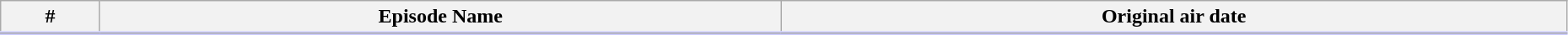<table class="wikitable"  style="width:98%; background:#fff;">
<tr style="border-bottom:3px solid #CCF">
<th>#</th>
<th>Episode Name</th>
<th>Original air date</th>
</tr>
<tr>
</tr>
</table>
